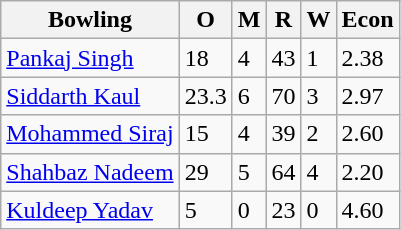<table class="wikitable">
<tr>
<th>Bowling</th>
<th><strong>O</strong></th>
<th><strong>M</strong></th>
<th><strong>R</strong></th>
<th><strong>W</strong></th>
<th><strong>Econ</strong></th>
</tr>
<tr>
<td><a href='#'>Pankaj Singh</a></td>
<td>18</td>
<td>4</td>
<td>43</td>
<td>1</td>
<td>2.38</td>
</tr>
<tr>
<td><a href='#'>Siddarth Kaul</a></td>
<td>23.3</td>
<td>6</td>
<td>70</td>
<td>3</td>
<td>2.97</td>
</tr>
<tr>
<td><a href='#'>Mohammed Siraj</a></td>
<td>15</td>
<td>4</td>
<td>39</td>
<td>2</td>
<td>2.60</td>
</tr>
<tr>
<td><a href='#'>Shahbaz Nadeem</a></td>
<td>29</td>
<td>5</td>
<td>64</td>
<td>4</td>
<td>2.20</td>
</tr>
<tr>
<td><a href='#'>Kuldeep Yadav</a></td>
<td>5</td>
<td>0</td>
<td>23</td>
<td>0</td>
<td>4.60</td>
</tr>
</table>
